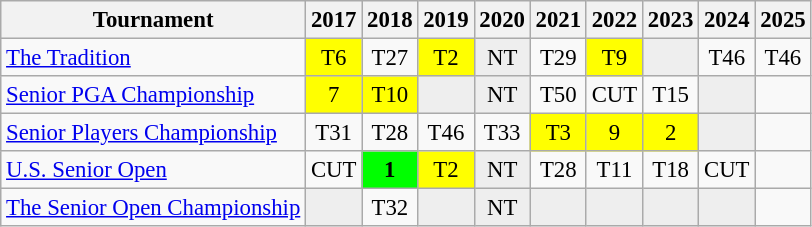<table class="wikitable" style="font-size:95%;text-align:center;">
<tr>
<th>Tournament</th>
<th>2017</th>
<th>2018</th>
<th>2019</th>
<th>2020</th>
<th>2021</th>
<th>2022</th>
<th>2023</th>
<th>2024</th>
<th>2025</th>
</tr>
<tr>
<td align=left><a href='#'>The Tradition</a></td>
<td style="background:yellow;">T6</td>
<td>T27</td>
<td style="background:yellow;">T2</td>
<td style="background:#eeeeee;">NT</td>
<td>T29</td>
<td style="background:yellow;">T9</td>
<td style="background:#eeeeee;"></td>
<td>T46</td>
<td>T46</td>
</tr>
<tr>
<td align=left><a href='#'>Senior PGA Championship</a></td>
<td style="background:yellow;">7</td>
<td style="background:yellow;">T10</td>
<td style="background:#eeeeee;"></td>
<td style="background:#eeeeee;">NT</td>
<td>T50</td>
<td>CUT</td>
<td>T15</td>
<td style="background:#eeeeee;"></td>
<td></td>
</tr>
<tr>
<td align=left><a href='#'>Senior Players Championship</a></td>
<td>T31</td>
<td>T28</td>
<td>T46</td>
<td>T33</td>
<td style="background:yellow;">T3</td>
<td style="background:yellow;">9</td>
<td style="background:yellow;">2</td>
<td style="background:#eeeeee;"></td>
<td></td>
</tr>
<tr>
<td align=left><a href='#'>U.S. Senior Open</a></td>
<td>CUT</td>
<td style="background:lime;"><strong>1</strong></td>
<td style="background:yellow;">T2</td>
<td style="background:#eeeeee;">NT</td>
<td>T28</td>
<td>T11</td>
<td>T18</td>
<td>CUT</td>
<td></td>
</tr>
<tr>
<td align=left><a href='#'>The Senior Open Championship</a></td>
<td style="background:#eeeeee;"></td>
<td>T32</td>
<td style="background:#eeeeee;"></td>
<td style="background:#eeeeee;">NT</td>
<td style="background:#eeeeee;"></td>
<td style="background:#eeeeee;"></td>
<td style="background:#eeeeee;"></td>
<td style="background:#eeeeee;"></td>
<td></td>
</tr>
</table>
